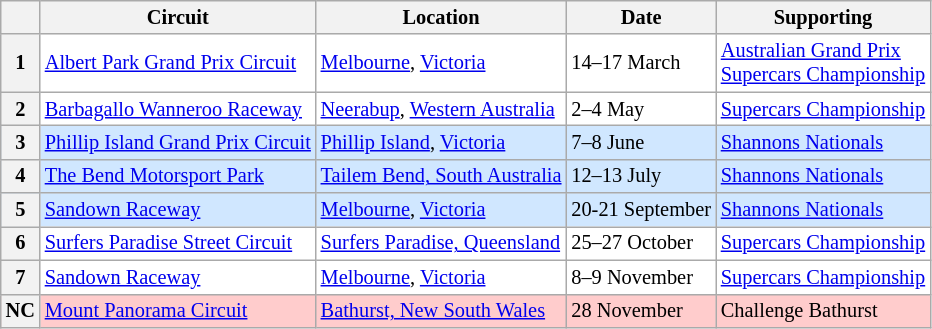<table class="wikitable" style="font-size: 85%">
<tr>
<th></th>
<th>Circuit</th>
<th>Location</th>
<th>Date</th>
<th>Supporting</th>
</tr>
<tr bgcolor=#FFFFFF>
<th>1</th>
<td> <a href='#'>Albert Park Grand Prix Circuit</a></td>
<td><a href='#'>Melbourne</a>, <a href='#'>Victoria</a></td>
<td>14–17 March</td>
<td><a href='#'>Australian Grand Prix</a><br> <a href='#'>Supercars Championship</a></td>
</tr>
<tr bgcolor=#FFFFFF>
<th>2</th>
<td> <a href='#'>Barbagallo Wanneroo Raceway</a></td>
<td><a href='#'>Neerabup</a>, <a href='#'>Western Australia</a></td>
<td>2–4 May</td>
<td><a href='#'>Supercars Championship</a></td>
</tr>
<tr bgcolor=#D0E7FF>
<th>3</th>
<td> <a href='#'>Phillip Island Grand Prix Circuit</a></td>
<td><a href='#'>Phillip Island</a>, <a href='#'>Victoria</a></td>
<td>7–8 June</td>
<td><a href='#'>Shannons Nationals</a></td>
</tr>
<tr bgcolor=#D0E7FF>
<th>4</th>
<td> <a href='#'>The Bend Motorsport Park</a></td>
<td><a href='#'>Tailem Bend, South Australia</a></td>
<td>12–13 July</td>
<td><a href='#'>Shannons Nationals</a></td>
</tr>
<tr bgcolor=#D0E7FF>
<th>5</th>
<td> <a href='#'>Sandown Raceway</a></td>
<td><a href='#'>Melbourne</a>, <a href='#'>Victoria</a></td>
<td>20-21 September</td>
<td><a href='#'>Shannons Nationals</a></td>
</tr>
<tr bgcolor=#FFFFFF>
<th>6</th>
<td> <a href='#'>Surfers Paradise Street Circuit</a></td>
<td><a href='#'>Surfers Paradise, Queensland</a></td>
<td>25–27 October</td>
<td><a href='#'>Supercars Championship</a></td>
</tr>
<tr bgcolor=#FFFFFF>
<th>7</th>
<td> <a href='#'>Sandown Raceway</a></td>
<td><a href='#'>Melbourne</a>, <a href='#'>Victoria</a></td>
<td>8–9 November</td>
<td><a href='#'>Supercars Championship</a></td>
</tr>
<tr bgcolor=#FFCCCC>
<th>NC</th>
<td> <a href='#'>Mount Panorama Circuit</a></td>
<td><a href='#'>Bathurst, New South Wales</a></td>
<td>28 November</td>
<td>Challenge Bathurst</td>
</tr>
</table>
